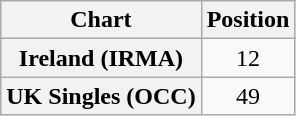<table class="wikitable plainrowheaders" style="text-align:center">
<tr>
<th>Chart</th>
<th>Position</th>
</tr>
<tr>
<th scope="row">Ireland (IRMA)</th>
<td>12</td>
</tr>
<tr>
<th scope="row">UK Singles (OCC)</th>
<td>49</td>
</tr>
</table>
